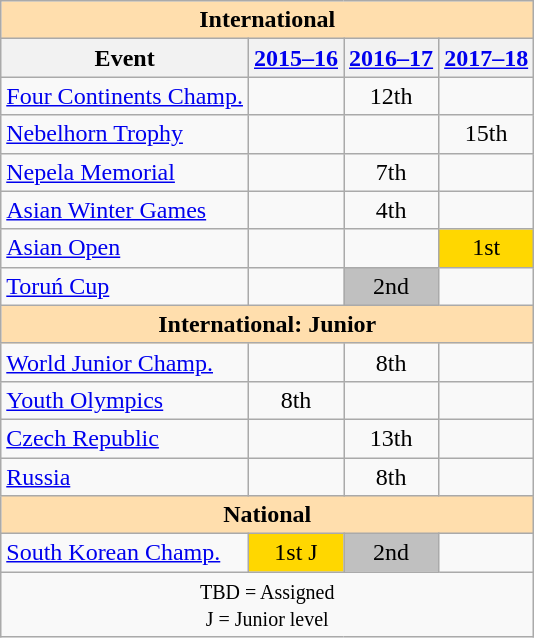<table class="wikitable" style="text-align:center">
<tr>
<th style="background-color: #ffdead; " colspan=4 align=center>International</th>
</tr>
<tr>
<th>Event</th>
<th><a href='#'>2015–16</a></th>
<th><a href='#'>2016–17</a></th>
<th><a href='#'>2017–18</a></th>
</tr>
<tr>
<td align=left><a href='#'>Four Continents Champ.</a></td>
<td></td>
<td>12th</td>
<td></td>
</tr>
<tr>
<td align=left> <a href='#'>Nebelhorn Trophy</a></td>
<td></td>
<td></td>
<td>15th</td>
</tr>
<tr>
<td align=left> <a href='#'>Nepela Memorial</a></td>
<td></td>
<td>7th</td>
<td></td>
</tr>
<tr>
<td align=left><a href='#'>Asian Winter Games</a></td>
<td></td>
<td>4th</td>
<td></td>
</tr>
<tr>
<td align=left><a href='#'>Asian Open</a></td>
<td></td>
<td></td>
<td bgcolor=gold>1st</td>
</tr>
<tr>
<td align=left><a href='#'>Toruń Cup</a></td>
<td></td>
<td bgcolor=silver>2nd</td>
<td></td>
</tr>
<tr>
<th style="background-color: #ffdead; " colspan=4 align=center>International: Junior</th>
</tr>
<tr>
<td align=left><a href='#'>World Junior Champ.</a></td>
<td></td>
<td>8th</td>
<td></td>
</tr>
<tr>
<td align=left><a href='#'>Youth Olympics</a></td>
<td>8th</td>
<td></td>
<td></td>
</tr>
<tr>
<td align=left> <a href='#'>Czech Republic</a></td>
<td></td>
<td>13th</td>
<td></td>
</tr>
<tr>
<td align=left> <a href='#'>Russia</a></td>
<td></td>
<td>8th</td>
<td></td>
</tr>
<tr>
<th style="background-color: #ffdead; " colspan=4 align=center>National</th>
</tr>
<tr>
<td align=left><a href='#'>South Korean Champ.</a></td>
<td bgcolor=gold>1st J</td>
<td bgcolor=silver>2nd</td>
<td></td>
</tr>
<tr>
<td colspan=4 align=center><small> TBD = Assigned <br> J = Junior level </small></td>
</tr>
</table>
